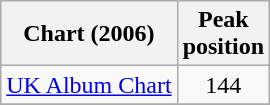<table class="wikitable sortable">
<tr>
<th>Chart (2006)</th>
<th>Peak<br>position</th>
</tr>
<tr>
<td align="left"><a href='#'>UK Album Chart</a></td>
<td align="center">144</td>
</tr>
<tr>
</tr>
</table>
